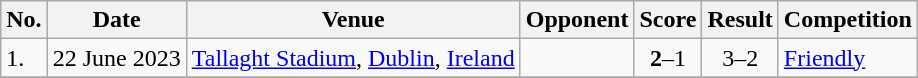<table class="wikitable">
<tr>
<th>No.</th>
<th>Date</th>
<th>Venue</th>
<th>Opponent</th>
<th>Score</th>
<th>Result</th>
<th>Competition</th>
</tr>
<tr>
<td>1.</td>
<td>22 June 2023</td>
<td><a href='#'>Tallaght Stadium</a>, <a href='#'>Dublin</a>, <a href='#'>Ireland</a></td>
<td></td>
<td align=center><strong>2</strong>–1</td>
<td align=center>3–2</td>
<td><a href='#'>Friendly</a></td>
</tr>
<tr>
</tr>
</table>
